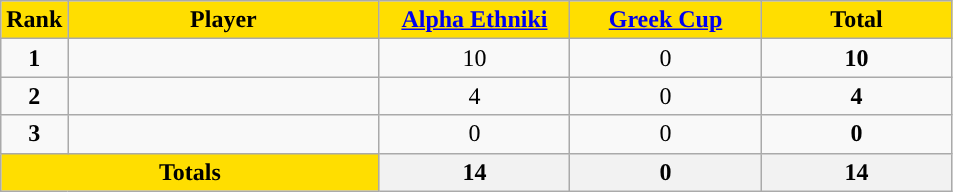<table class="wikitable sortable" style="text-align:center">
<tr>
<th style="background:#FFDE00">Rank</th>
<th width=200 style="background:#FFDE00">Player</th>
<th width=120 style="background:#FFDE00"><a href='#'>Alpha Ethniki</a></th>
<th width=120 style="background:#FFDE00"><a href='#'>Greek Cup</a></th>
<th width=120 style="background:#FFDE00">Total</th>
</tr>
<tr>
<td><strong>1</strong></td>
<td align=left></td>
<td>10</td>
<td>0</td>
<td><strong>10</strong></td>
</tr>
<tr>
<td><strong>2</strong></td>
<td align=left></td>
<td>4</td>
<td>0</td>
<td><strong>4</strong></td>
</tr>
<tr>
<td><strong>3</strong></td>
<td align=left></td>
<td>0</td>
<td>0</td>
<td><strong>0</strong></td>
</tr>
<tr class="sortbottom">
<th colspan=2 style="background:#FFDE00"><strong>Totals</strong></th>
<th><strong>14</strong></th>
<th><strong> 0</strong></th>
<th><strong>14</strong></th>
</tr>
</table>
